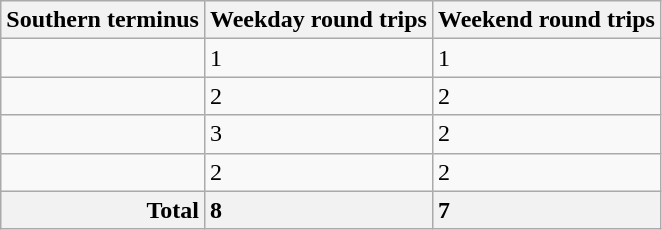<table class="wikitable sortable">
<tr>
<th>Southern terminus</th>
<th>Weekday round trips</th>
<th>Weekend round trips</th>
</tr>
<tr>
<td></td>
<td>1</td>
<td>1</td>
</tr>
<tr>
<td></td>
<td>2</td>
<td>2</td>
</tr>
<tr>
<td></td>
<td>3</td>
<td>2</td>
</tr>
<tr>
<td></td>
<td>2</td>
<td>2</td>
</tr>
<tr>
<th style="text-align:right;">Total</th>
<th style="text-align:left;">8</th>
<th style="text-align:left;">7</th>
</tr>
</table>
